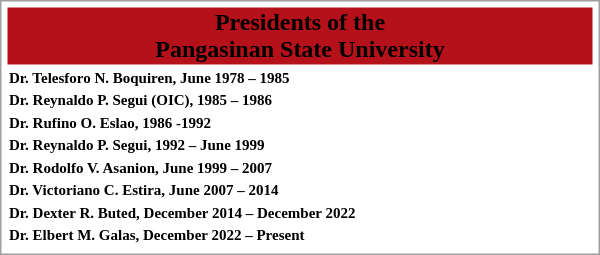<table style="float:right; margin:1em; width:25em; border:1px solid #a0a0a0; padding:2px; bg-color=yellow; text-align:right;">
<tr style="background:#b5111b; text-align:center;">
<td><span><strong>Presidents of the <br>Pangasinan State University</strong></span></td>
</tr>
<tr style="text-align:left; font-size:x-small;">
<td><strong>Dr. Telesforo N. Boquiren, June 1978 – 1985</strong></td>
</tr>
<tr style="text-align:left; font-size:x-small;">
<td><strong>Dr. Reynaldo P. Segui (OIC), 1985 – 1986</strong></td>
</tr>
<tr style="text-align:left; font-size:x-small;">
<td><strong>Dr. Rufino O. Eslao, 1986 -1992</strong></td>
</tr>
<tr style="text-align:left; font-size:x-small;">
<td><strong>Dr. Reynaldo P. Segui, 1992 – June 1999</strong></td>
</tr>
<tr style="text-align:left; font-size:x-small;">
<td><strong>Dr. Rodolfo V. Asanion, June 1999 – 2007</strong></td>
</tr>
<tr style="text-align:left; font-size:x-small;">
<td><strong>Dr. Victoriano C. Estira, June 2007 – 2014</strong></td>
</tr>
<tr style="text-align:left; font-size:x-small;">
<td><strong>Dr. Dexter R. Buted, December 2014 – December 2022</strong></td>
</tr>
<tr style="text-align:left; font-size:x-small;">
<td><strong>Dr. Elbert M. Galas, December 2022 – Present</strong></td>
</tr>
<tr style="text-align:left; font-size:x-small;">
</tr>
</table>
